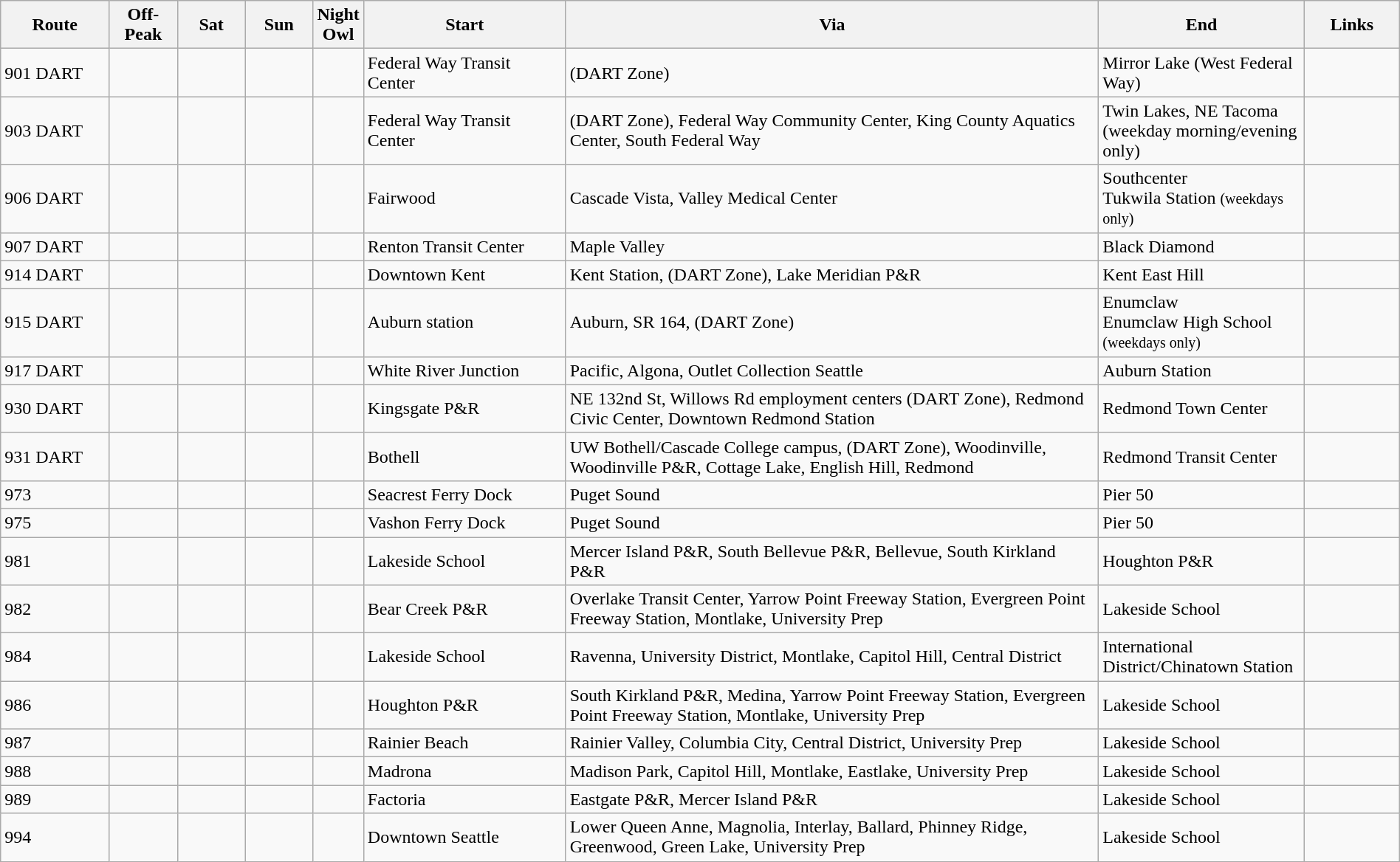<table class="sortable wikitable" width=100%>
<tr>
<th width=8%><strong>Route</strong></th>
<th width=5%><strong>Off-Peak</strong></th>
<th width=5%><strong>Sat</strong></th>
<th width=5%><strong>Sun</strong></th>
<th>Night Owl</th>
<th width=15%><strong>Start</strong></th>
<th width=40%><strong>Via</strong></th>
<th width=15%><strong>End</strong></th>
<th width=7%><strong>Links</strong></th>
</tr>
<tr>
<td>901 DART</td>
<td></td>
<td></td>
<td></td>
<td></td>
<td>Federal Way Transit Center</td>
<td>(DART Zone)</td>
<td>Mirror Lake (West Federal Way)</td>
<td><br></td>
</tr>
<tr>
<td>903 DART</td>
<td></td>
<td></td>
<td></td>
<td></td>
<td>Federal Way Transit Center</td>
<td>(DART Zone), Federal Way Community Center, King County Aquatics Center, South Federal Way</td>
<td>Twin Lakes, NE Tacoma (weekday morning/evening only)</td>
<td><br></td>
</tr>
<tr>
<td>906 DART</td>
<td></td>
<td></td>
<td></td>
<td></td>
<td>Fairwood</td>
<td>Cascade Vista, Valley Medical Center</td>
<td>Southcenter<br>Tukwila Station <small>(weekdays only)</small></td>
<td><br></td>
</tr>
<tr>
<td>907 DART</td>
<td></td>
<td></td>
<td></td>
<td></td>
<td>Renton Transit Center</td>
<td>Maple Valley</td>
<td>Black Diamond</td>
<td><br></td>
</tr>
<tr>
<td>914 DART</td>
<td></td>
<td></td>
<td></td>
<td></td>
<td>Downtown Kent</td>
<td>Kent Station, (DART Zone), Lake Meridian P&R</td>
<td>Kent East Hill</td>
<td><br></td>
</tr>
<tr>
<td>915 DART</td>
<td></td>
<td></td>
<td></td>
<td></td>
<td>Auburn station</td>
<td>Auburn, SR 164, (DART Zone)</td>
<td>Enumclaw<br>Enumclaw High School <small>(weekdays only)</small></td>
<td><br></td>
</tr>
<tr>
<td>917 DART</td>
<td></td>
<td></td>
<td></td>
<td></td>
<td>White River Junction</td>
<td>Pacific, Algona, Outlet Collection Seattle</td>
<td>Auburn Station</td>
<td><br></td>
</tr>
<tr>
<td>930 DART</td>
<td></td>
<td></td>
<td></td>
<td></td>
<td>Kingsgate P&R</td>
<td>NE 132nd St, Willows Rd employment centers (DART Zone), Redmond Civic Center, Downtown Redmond Station</td>
<td>Redmond Town Center</td>
<td><br></td>
</tr>
<tr>
<td>931 DART</td>
<td></td>
<td></td>
<td></td>
<td></td>
<td>Bothell</td>
<td>UW Bothell/Cascade College campus, (DART Zone), Woodinville, Woodinville P&R, Cottage Lake, English Hill, Redmond</td>
<td>Redmond Transit Center</td>
<td><br></td>
</tr>
<tr>
<td>973</td>
<td></td>
<td></td>
<td></td>
<td></td>
<td>Seacrest Ferry Dock</td>
<td>Puget Sound</td>
<td>Pier 50</td>
<td></td>
</tr>
<tr>
<td>975</td>
<td></td>
<td></td>
<td></td>
<td></td>
<td>Vashon Ferry Dock</td>
<td>Puget Sound</td>
<td>Pier 50</td>
<td></td>
</tr>
<tr>
<td>981</td>
<td></td>
<td></td>
<td></td>
<td></td>
<td>Lakeside School</td>
<td>Mercer Island P&R, South Bellevue P&R, Bellevue, South Kirkland P&R</td>
<td>Houghton P&R</td>
<td><br></td>
</tr>
<tr>
<td>982</td>
<td></td>
<td></td>
<td></td>
<td></td>
<td>Bear Creek P&R</td>
<td>Overlake Transit Center, Yarrow Point Freeway Station, Evergreen Point Freeway Station, Montlake, University Prep</td>
<td>Lakeside School</td>
<td><br></td>
</tr>
<tr>
<td>984</td>
<td></td>
<td></td>
<td></td>
<td></td>
<td>Lakeside School</td>
<td>Ravenna, University District, Montlake, Capitol Hill, Central District</td>
<td>International District/Chinatown Station</td>
<td><br></td>
</tr>
<tr>
<td>986</td>
<td></td>
<td></td>
<td></td>
<td></td>
<td>Houghton P&R</td>
<td>South Kirkland P&R, Medina, Yarrow Point Freeway Station, Evergreen Point Freeway Station, Montlake, University Prep</td>
<td>Lakeside School</td>
<td><br></td>
</tr>
<tr>
<td>987</td>
<td></td>
<td></td>
<td></td>
<td></td>
<td>Rainier Beach</td>
<td>Rainier Valley, Columbia City, Central District, University Prep</td>
<td>Lakeside School</td>
<td><br></td>
</tr>
<tr>
<td>988</td>
<td></td>
<td></td>
<td></td>
<td></td>
<td>Madrona</td>
<td>Madison Park, Capitol Hill, Montlake, Eastlake, University Prep</td>
<td>Lakeside School</td>
<td><br></td>
</tr>
<tr>
<td>989</td>
<td></td>
<td></td>
<td></td>
<td></td>
<td>Factoria</td>
<td>Eastgate P&R, Mercer Island P&R</td>
<td>Lakeside School</td>
<td><br></td>
</tr>
<tr>
<td>994</td>
<td></td>
<td></td>
<td></td>
<td></td>
<td>Downtown Seattle</td>
<td>Lower Queen Anne, Magnolia, Interlay, Ballard, Phinney Ridge, Greenwood, Green Lake, University Prep</td>
<td>Lakeside School</td>
<td><br></td>
</tr>
</table>
